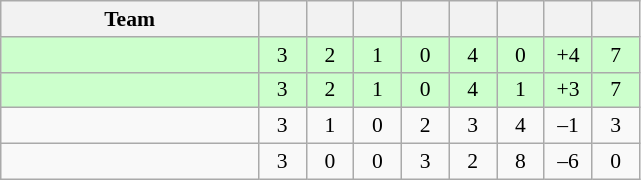<table class="wikitable" style="text-align: center; font-size: 90%;">
<tr>
<th width=165>Team</th>
<th width=25></th>
<th width=25></th>
<th width=25></th>
<th width=25></th>
<th width=25></th>
<th width=25></th>
<th width=25></th>
<th width=25></th>
</tr>
<tr style="background:#cfc;">
<td align="left"></td>
<td>3</td>
<td>2</td>
<td>1</td>
<td>0</td>
<td>4</td>
<td>0</td>
<td>+4</td>
<td>7</td>
</tr>
<tr style="background:#cfc;">
<td align="left"></td>
<td>3</td>
<td>2</td>
<td>1</td>
<td>0</td>
<td>4</td>
<td>1</td>
<td>+3</td>
<td>7</td>
</tr>
<tr>
<td align="left"></td>
<td>3</td>
<td>1</td>
<td>0</td>
<td>2</td>
<td>3</td>
<td>4</td>
<td>–1</td>
<td>3</td>
</tr>
<tr>
<td align="left"></td>
<td>3</td>
<td>0</td>
<td>0</td>
<td>3</td>
<td>2</td>
<td>8</td>
<td>–6</td>
<td>0</td>
</tr>
</table>
